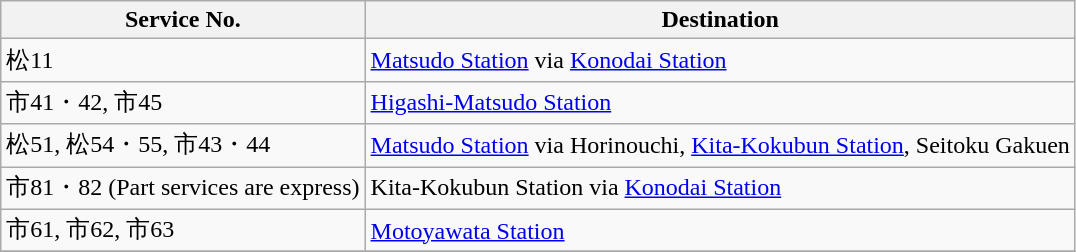<table class="wikitable">
<tr>
<th>Service No.</th>
<th>Destination</th>
</tr>
<tr>
<td>松11</td>
<td><a href='#'>Matsudo Station</a> via <a href='#'>Konodai Station</a></td>
</tr>
<tr>
<td>市41・42, 市45</td>
<td><a href='#'>Higashi-Matsudo Station</a></td>
</tr>
<tr>
<td>松51, 松54・55, 市43・44</td>
<td><a href='#'>Matsudo Station</a> via Horinouchi, <a href='#'>Kita-Kokubun Station</a>, Seitoku Gakuen</td>
</tr>
<tr>
<td>市81・82 (Part services are express)</td>
<td>Kita-Kokubun Station via <a href='#'>Konodai Station</a></td>
</tr>
<tr>
<td>市61, 市62, 市63</td>
<td><a href='#'>Motoyawata Station</a></td>
</tr>
<tr>
</tr>
</table>
